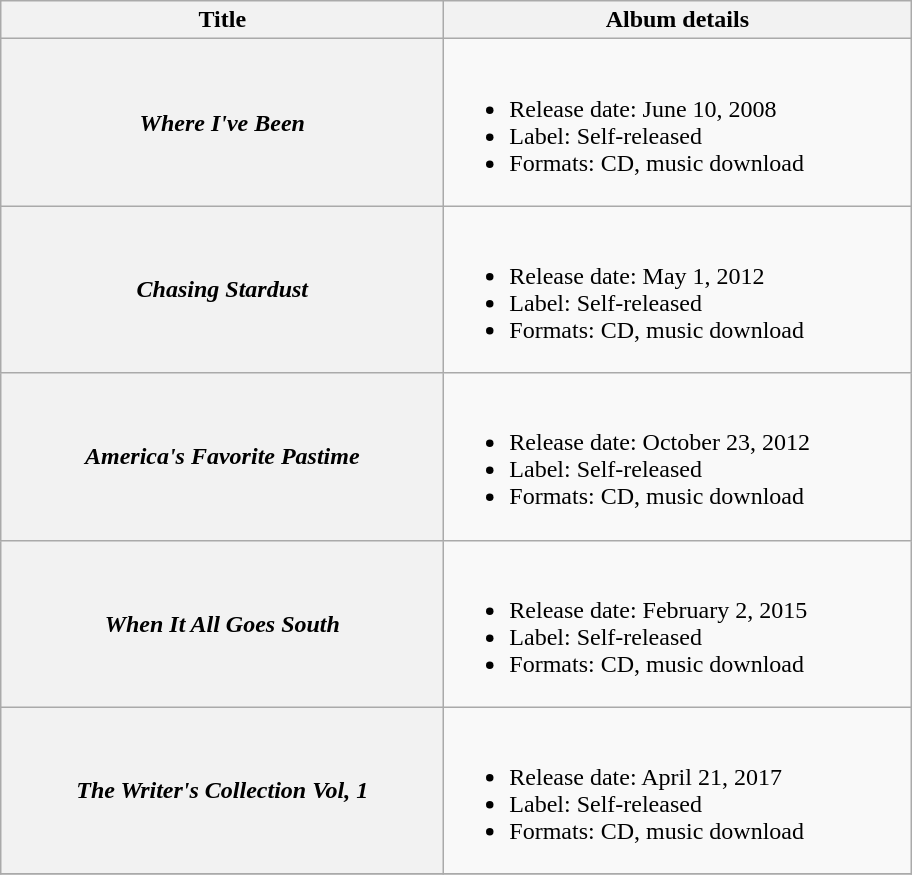<table class="wikitable plainrowheaders">
<tr>
<th style="width:18em;">Title</th>
<th style="width:19em;">Album details</th>
</tr>
<tr>
<th scope="row"><em>Where I've Been</em></th>
<td><br><ul><li>Release date: June 10, 2008</li><li>Label: Self-released</li><li>Formats: CD, music download</li></ul></td>
</tr>
<tr>
<th scope="row"><em>Chasing Stardust</em></th>
<td><br><ul><li>Release date: May 1, 2012</li><li>Label: Self-released</li><li>Formats: CD, music download</li></ul></td>
</tr>
<tr>
<th scope="row"><em>America's Favorite Pastime</em></th>
<td><br><ul><li>Release date: October 23, 2012</li><li>Label: Self-released</li><li>Formats: CD, music download</li></ul></td>
</tr>
<tr>
<th scope="row"><em>When It All Goes South</em></th>
<td><br><ul><li>Release date: February 2, 2015</li><li>Label: Self-released</li><li>Formats: CD, music download</li></ul></td>
</tr>
<tr>
<th scope="row"><em>The Writer's Collection Vol, 1</em></th>
<td><br><ul><li>Release date: April 21, 2017</li><li>Label: Self-released</li><li>Formats: CD, music download</li></ul></td>
</tr>
<tr>
</tr>
</table>
